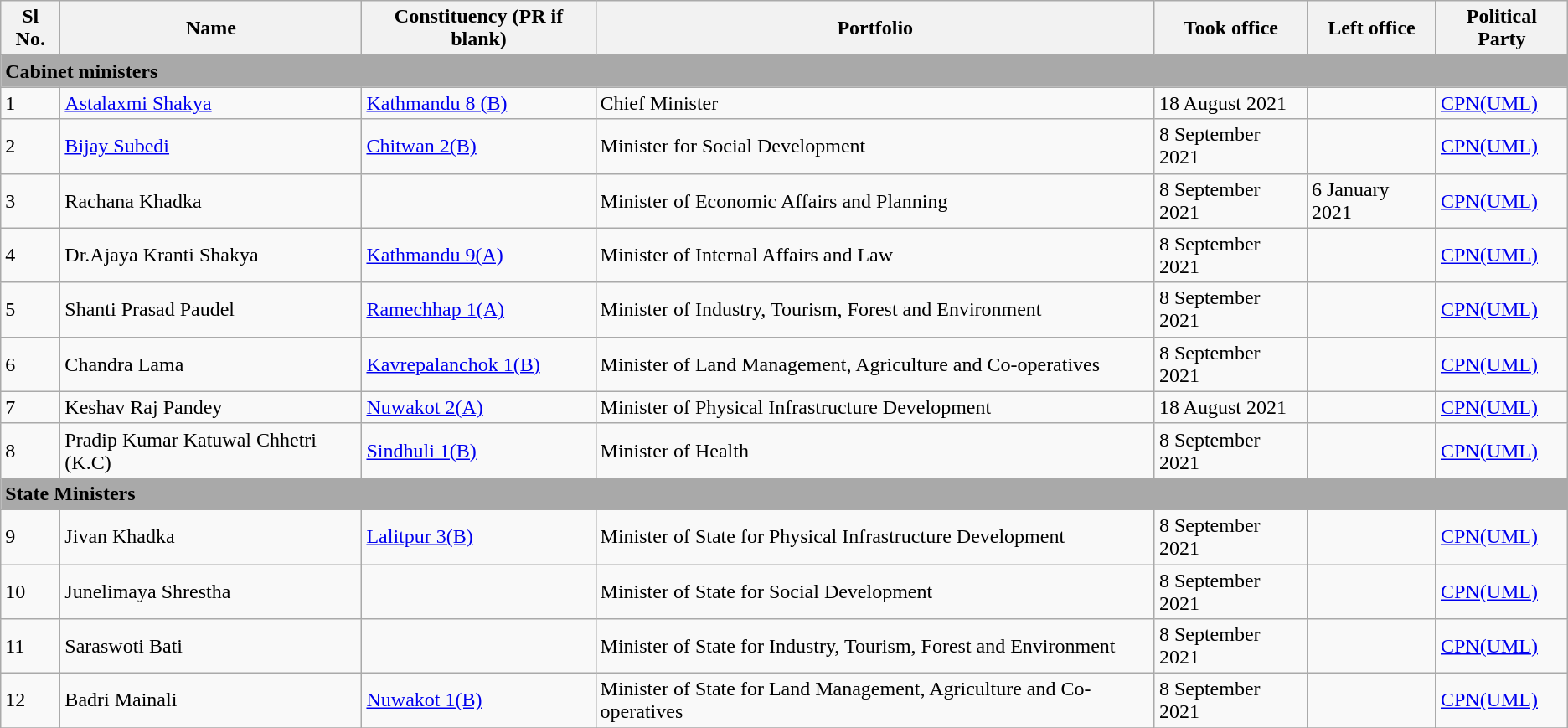<table class="wikitable">
<tr>
<th>Sl No.</th>
<th>Name</th>
<th>Constituency (PR if blank)</th>
<th>Portfolio</th>
<th>Took office</th>
<th>Left office</th>
<th>Political Party</th>
</tr>
<tr>
<td colspan="7" bgcolor="darkgrey"><strong>Cabinet ministers</strong></td>
</tr>
<tr>
<td>1</td>
<td><a href='#'>Astalaxmi Shakya</a></td>
<td><a href='#'>Kathmandu 8 (B)</a></td>
<td>Chief Minister</td>
<td>18 August 2021</td>
<td></td>
<td><a href='#'>CPN(UML)</a></td>
</tr>
<tr>
<td>2</td>
<td><a href='#'>Bijay Subedi</a></td>
<td><a href='#'>Chitwan 2(B)</a></td>
<td>Minister for Social Development</td>
<td>8 September 2021</td>
<td></td>
<td><a href='#'>CPN(UML)</a></td>
</tr>
<tr>
<td>3</td>
<td>Rachana Khadka	</td>
<td></td>
<td>Minister of Economic Affairs and Planning</td>
<td>8 September 2021</td>
<td>6 January 2021</td>
<td><a href='#'>CPN(UML)</a></td>
</tr>
<tr>
<td>4</td>
<td>Dr.Ajaya Kranti Shakya</td>
<td><a href='#'>Kathmandu 9(A)</a></td>
<td>Minister of Internal Affairs and Law</td>
<td>8 September 2021</td>
<td></td>
<td><a href='#'>CPN(UML)</a></td>
</tr>
<tr>
<td>5</td>
<td>Shanti Prasad Paudel	</td>
<td><a href='#'>Ramechhap 1(A)</a></td>
<td>Minister of Industry, Tourism, Forest and Environment</td>
<td>8 September 2021</td>
<td></td>
<td><a href='#'>CPN(UML)</a></td>
</tr>
<tr>
<td>6</td>
<td>Chandra Lama </td>
<td><a href='#'>Kavrepalanchok 1(B)</a></td>
<td>Minister of Land Management, Agriculture and Co-operatives</td>
<td>8 September 2021</td>
<td></td>
<td><a href='#'>CPN(UML)</a></td>
</tr>
<tr>
<td>7</td>
<td>Keshav Raj Pandey</td>
<td><a href='#'>Nuwakot 2(A)</a></td>
<td>Minister of Physical Infrastructure Development</td>
<td>18 August 2021</td>
<td></td>
<td><a href='#'>CPN(UML)</a></td>
</tr>
<tr>
<td>8</td>
<td>Pradip Kumar Katuwal Chhetri (K.C)	</td>
<td><a href='#'>Sindhuli 1(B)</a></td>
<td>Minister of Health</td>
<td>8 September 2021</td>
<td></td>
<td><a href='#'>CPN(UML)</a></td>
</tr>
<tr>
<td colspan="7" bgcolor="darkgrey"><strong>State Ministers</strong></td>
</tr>
<tr>
<td>9</td>
<td>Jivan Khadka</td>
<td><a href='#'>Lalitpur 3(B)</a></td>
<td>Minister of State for Physical Infrastructure Development</td>
<td>8 September 2021</td>
<td></td>
<td><a href='#'>CPN(UML)</a></td>
</tr>
<tr>
<td>10</td>
<td>Junelimaya Shrestha</td>
<td></td>
<td>Minister of State for Social Development</td>
<td>8 September 2021</td>
<td></td>
<td><a href='#'>CPN(UML)</a></td>
</tr>
<tr>
<td>11</td>
<td>Saraswoti Bati	</td>
<td></td>
<td>Minister of State for Industry, Tourism, Forest and Environment</td>
<td>8 September 2021</td>
<td></td>
<td><a href='#'>CPN(UML)</a></td>
</tr>
<tr>
<td>12</td>
<td>Badri Mainali</td>
<td><a href='#'>Nuwakot 1(B)</a></td>
<td>Minister of State for  Land Management, Agriculture and Co-operatives</td>
<td>8 September 2021</td>
<td></td>
<td><a href='#'>CPN(UML)</a></td>
</tr>
<tr>
</tr>
</table>
